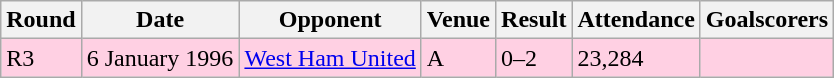<table class="wikitable">
<tr>
<th>Round</th>
<th>Date</th>
<th>Opponent</th>
<th>Venue</th>
<th>Result</th>
<th>Attendance</th>
<th>Goalscorers</th>
</tr>
<tr style="background-color: #ffd0e3;">
<td>R3</td>
<td>6 January 1996</td>
<td><a href='#'>West Ham United</a></td>
<td>A</td>
<td>0–2</td>
<td>23,284</td>
<td></td>
</tr>
</table>
